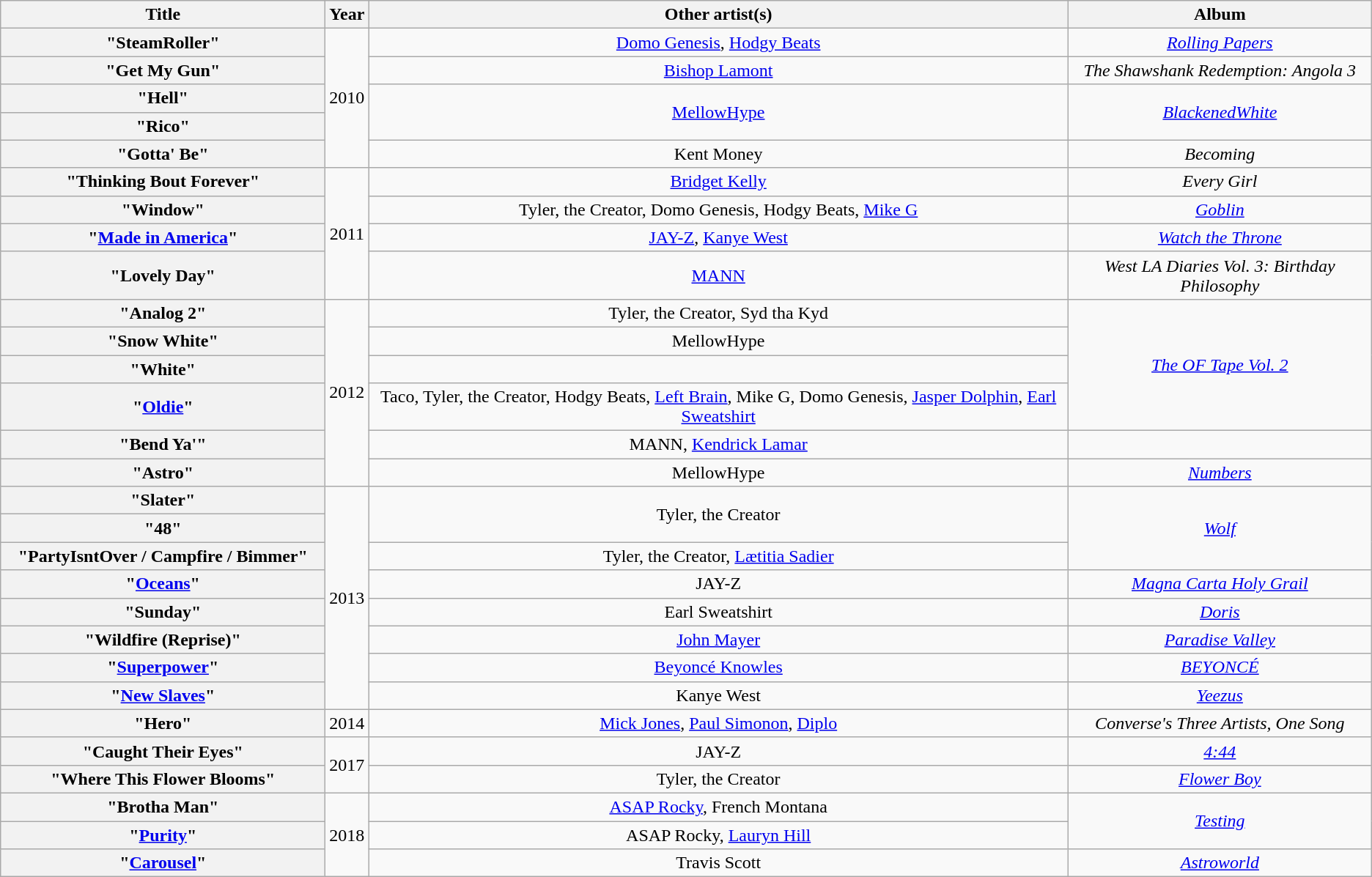<table class="wikitable plainrowheaders" style="text-align:center;">
<tr>
<th scope="col" style="width:18em;">Title</th>
<th scope="col">Year</th>
<th scope="col">Other artist(s)</th>
<th scope="col">Album</th>
</tr>
<tr>
<th scope="row">"SteamRoller"</th>
<td rowspan="5">2010</td>
<td><a href='#'>Domo Genesis</a>, <a href='#'>Hodgy Beats</a></td>
<td><em><a href='#'>Rolling Papers</a></em></td>
</tr>
<tr>
<th scope="row">"Get My Gun"</th>
<td><a href='#'>Bishop Lamont</a></td>
<td><em>The Shawshank Redemption: Angola 3</em></td>
</tr>
<tr>
<th scope="row">"Hell"</th>
<td rowspan="2"><a href='#'>MellowHype</a></td>
<td rowspan="2"><em><a href='#'>BlackenedWhite</a></em></td>
</tr>
<tr>
<th scope="row">"Rico"</th>
</tr>
<tr>
<th scope="row">"Gotta' Be"</th>
<td>Kent Money</td>
<td><em>Becoming</em></td>
</tr>
<tr>
<th scope="row">"Thinking Bout Forever"</th>
<td rowspan="4">2011</td>
<td><a href='#'>Bridget Kelly</a></td>
<td><em>Every Girl</em></td>
</tr>
<tr>
<th scope="row">"Window"</th>
<td>Tyler, the Creator, Domo Genesis, Hodgy Beats, <a href='#'>Mike G</a></td>
<td><em><a href='#'>Goblin</a></em></td>
</tr>
<tr>
<th scope="row">"<a href='#'>Made in America</a>"</th>
<td><a href='#'>JAY-Z</a>, <a href='#'>Kanye West</a></td>
<td><em><a href='#'>Watch the Throne</a></em></td>
</tr>
<tr>
<th scope="row">"Lovely Day"</th>
<td><a href='#'>MANN</a></td>
<td><em>West LA Diaries Vol. 3: Birthday Philosophy</em></td>
</tr>
<tr>
<th scope="row">"Analog 2"</th>
<td rowspan="6">2012</td>
<td>Tyler, the Creator, Syd tha Kyd</td>
<td rowspan="4"><em><a href='#'>The OF Tape Vol. 2</a></em></td>
</tr>
<tr>
<th scope="row">"Snow White"</th>
<td>MellowHype</td>
</tr>
<tr>
<th scope="row">"White"</th>
<td></td>
</tr>
<tr>
<th scope="row">"<a href='#'>Oldie</a>"</th>
<td>Taco, Tyler, the Creator, Hodgy Beats, <a href='#'>Left Brain</a>, Mike G, Domo Genesis, <a href='#'>Jasper Dolphin</a>, <a href='#'>Earl Sweatshirt</a></td>
</tr>
<tr>
<th scope="row">"Bend Ya'"</th>
<td>MANN, <a href='#'>Kendrick Lamar</a></td>
<td></td>
</tr>
<tr>
<th scope="row">"Astro"</th>
<td>MellowHype</td>
<td><em><a href='#'>Numbers</a></em></td>
</tr>
<tr>
<th scope="row">"Slater"</th>
<td rowspan="8">2013</td>
<td rowspan="2">Tyler, the Creator</td>
<td rowspan="3"><em><a href='#'>Wolf</a></em></td>
</tr>
<tr>
<th scope="row">"48"</th>
</tr>
<tr>
<th scope="row">"PartyIsntOver / Campfire / Bimmer"</th>
<td>Tyler, the Creator, <a href='#'>Lætitia Sadier</a></td>
</tr>
<tr>
<th scope="row">"<a href='#'>Oceans</a>"</th>
<td>JAY-Z</td>
<td><em><a href='#'>Magna Carta Holy Grail</a></em></td>
</tr>
<tr>
<th scope="row">"Sunday"</th>
<td>Earl Sweatshirt</td>
<td><em><a href='#'>Doris</a></em></td>
</tr>
<tr>
<th scope="row">"Wildfire (Reprise)"</th>
<td><a href='#'>John Mayer</a></td>
<td><em><a href='#'>Paradise Valley</a></em></td>
</tr>
<tr>
<th scope="row">"<a href='#'>Superpower</a>"</th>
<td><a href='#'>Beyoncé Knowles</a></td>
<td><em><a href='#'>BEYONCÉ</a></em></td>
</tr>
<tr>
<th scope="row">"<a href='#'>New Slaves</a>"</th>
<td>Kanye West</td>
<td><em><a href='#'>Yeezus</a></em></td>
</tr>
<tr>
<th scope="row">"Hero"</th>
<td>2014</td>
<td><a href='#'>Mick Jones</a>, <a href='#'>Paul Simonon</a>, <a href='#'>Diplo</a></td>
<td><em>Converse's Three Artists, One Song</em></td>
</tr>
<tr>
<th scope="row">"Caught Their Eyes"</th>
<td rowspan="2">2017</td>
<td>JAY-Z</td>
<td><em><a href='#'>4:44</a></em></td>
</tr>
<tr>
<th scope="row">"Where This Flower Blooms"</th>
<td>Tyler, the Creator</td>
<td><em><a href='#'>Flower Boy</a></em></td>
</tr>
<tr>
<th scope="row">"Brotha Man"</th>
<td rowspan="3">2018</td>
<td><a href='#'>ASAP Rocky</a>, French Montana</td>
<td rowspan="2"><em><a href='#'>Testing</a></em></td>
</tr>
<tr>
<th scope="row">"<a href='#'>Purity</a>"</th>
<td>ASAP Rocky, <a href='#'>Lauryn Hill</a></td>
</tr>
<tr>
<th scope="row">"<a href='#'>Carousel</a>"</th>
<td>Travis Scott</td>
<td><em><a href='#'>Astroworld</a></em></td>
</tr>
</table>
